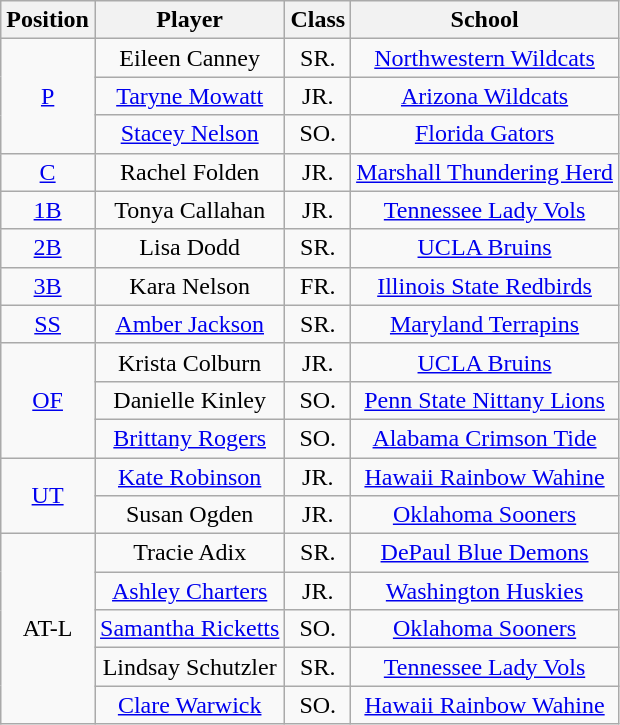<table class="wikitable">
<tr>
<th>Position</th>
<th>Player</th>
<th>Class</th>
<th>School</th>
</tr>
<tr align=center>
<td rowspan=3><a href='#'>P</a></td>
<td>Eileen Canney</td>
<td>SR.</td>
<td><a href='#'>Northwestern Wildcats</a></td>
</tr>
<tr align=center>
<td><a href='#'>Taryne Mowatt</a></td>
<td>JR.</td>
<td><a href='#'>Arizona Wildcats</a></td>
</tr>
<tr align=center>
<td><a href='#'>Stacey Nelson</a></td>
<td>SO.</td>
<td><a href='#'>Florida Gators</a></td>
</tr>
<tr align=center>
<td rowspan=1><a href='#'>C</a></td>
<td>Rachel Folden</td>
<td>JR.</td>
<td><a href='#'>Marshall Thundering Herd</a></td>
</tr>
<tr align=center>
<td rowspan=1><a href='#'>1B</a></td>
<td>Tonya Callahan</td>
<td>JR.</td>
<td><a href='#'>Tennessee Lady Vols</a></td>
</tr>
<tr align=center>
<td rowspan=1><a href='#'>2B</a></td>
<td>Lisa Dodd</td>
<td>SR.</td>
<td><a href='#'>UCLA Bruins</a></td>
</tr>
<tr align=center>
<td rowspan=1><a href='#'>3B</a></td>
<td>Kara Nelson</td>
<td>FR.</td>
<td><a href='#'>Illinois State Redbirds</a></td>
</tr>
<tr align=center>
<td rowspan=1><a href='#'>SS</a></td>
<td><a href='#'>Amber Jackson</a></td>
<td>SR.</td>
<td><a href='#'>Maryland Terrapins</a></td>
</tr>
<tr align=center>
<td rowspan=3><a href='#'>OF</a></td>
<td>Krista Colburn</td>
<td>JR.</td>
<td><a href='#'>UCLA Bruins</a></td>
</tr>
<tr align=center>
<td>Danielle Kinley</td>
<td>SO.</td>
<td><a href='#'>Penn State Nittany Lions</a></td>
</tr>
<tr align=center>
<td><a href='#'>Brittany Rogers</a></td>
<td>SO.</td>
<td><a href='#'>Alabama Crimson Tide</a></td>
</tr>
<tr align=center>
<td rowspan=2><a href='#'>UT</a></td>
<td><a href='#'>Kate Robinson</a></td>
<td>JR.</td>
<td><a href='#'>Hawaii Rainbow Wahine</a></td>
</tr>
<tr align=center>
<td>Susan Ogden</td>
<td>JR.</td>
<td><a href='#'>Oklahoma Sooners</a></td>
</tr>
<tr align=center>
<td rowspan=5>AT-L</td>
<td>Tracie Adix</td>
<td>SR.</td>
<td><a href='#'>DePaul Blue Demons</a></td>
</tr>
<tr align=center>
<td><a href='#'>Ashley Charters</a></td>
<td>JR.</td>
<td><a href='#'>Washington Huskies</a></td>
</tr>
<tr align=center>
<td><a href='#'>Samantha Ricketts</a></td>
<td>SO.</td>
<td><a href='#'>Oklahoma Sooners</a></td>
</tr>
<tr align=center>
<td>Lindsay Schutzler</td>
<td>SR.</td>
<td><a href='#'>Tennessee Lady Vols</a></td>
</tr>
<tr align=center>
<td><a href='#'>Clare Warwick</a></td>
<td>SO.</td>
<td><a href='#'>Hawaii Rainbow Wahine</a></td>
</tr>
</table>
